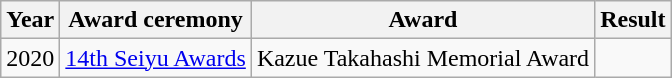<table class="wikitable sortable">
<tr>
<th>Year</th>
<th>Award ceremony</th>
<th>Award</th>
<th>Result</th>
</tr>
<tr>
<td>2020</td>
<td><a href='#'>14th Seiyu Awards</a></td>
<td>Kazue Takahashi Memorial Award</td>
<td></td>
</tr>
</table>
